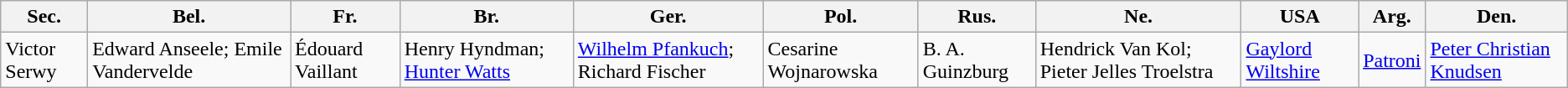<table class="wikitable" border="1">
<tr>
<th>Sec.</th>
<th>Bel.</th>
<th>Fr.</th>
<th>Br.</th>
<th>Ger.</th>
<th>Pol.</th>
<th>Rus.</th>
<th>Ne.</th>
<th>USA</th>
<th>Arg.</th>
<th>Den.</th>
</tr>
<tr>
<td>Victor Serwy</td>
<td>Edward Anseele; Emile Vandervelde</td>
<td>Édouard Vaillant</td>
<td>Henry Hyndman; <a href='#'>Hunter Watts</a></td>
<td><a href='#'>Wilhelm Pfankuch</a>; Richard Fischer</td>
<td>Cesarine Wojnarowska</td>
<td>B. A. Guinzburg</td>
<td>Hendrick Van Kol; Pieter Jelles Troelstra</td>
<td><a href='#'>Gaylord Wiltshire</a></td>
<td><a href='#'>Patroni</a></td>
<td><a href='#'>Peter Christian Knudsen</a></td>
</tr>
</table>
